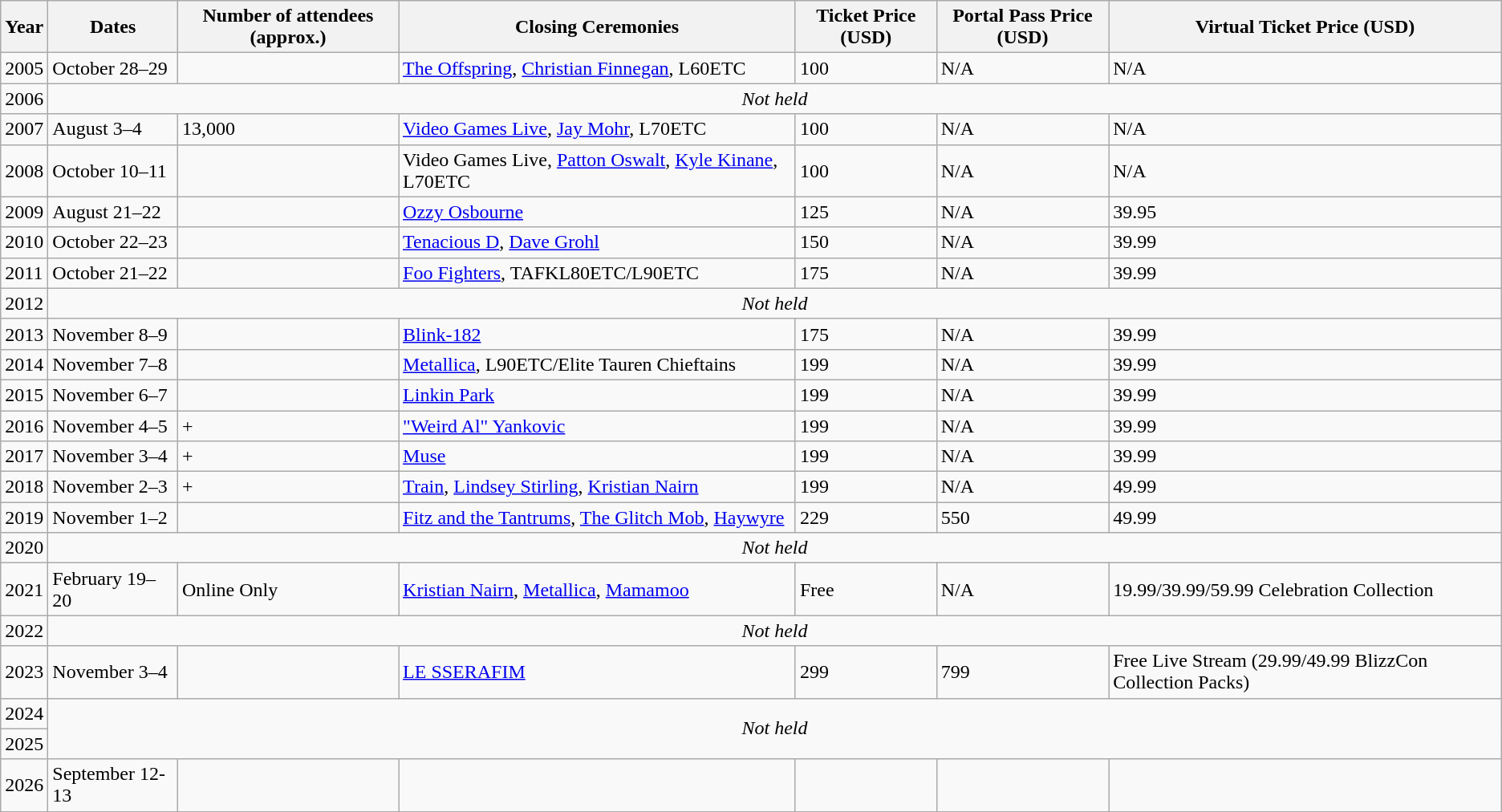<table class="wikitable">
<tr>
<th>Year</th>
<th>Dates</th>
<th>Number of attendees (approx.)</th>
<th>Closing Ceremonies</th>
<th>Ticket Price (USD)</th>
<th>Portal Pass Price (USD)</th>
<th>Virtual Ticket Price (USD)</th>
</tr>
<tr>
<td>2005</td>
<td>October 28–29</td>
<td></td>
<td><a href='#'>The Offspring</a>, <a href='#'>Christian Finnegan</a>, L60ETC</td>
<td>100</td>
<td>N/A</td>
<td>N/A</td>
</tr>
<tr>
<td>2006</td>
<td colspan="6" style="text-align:center;"><em>Not held</em></td>
</tr>
<tr>
<td>2007</td>
<td>August 3–4</td>
<td>13,000</td>
<td><a href='#'>Video Games Live</a>, <a href='#'>Jay Mohr</a>, L70ETC</td>
<td>100</td>
<td>N/A</td>
<td>N/A</td>
</tr>
<tr>
<td>2008</td>
<td>October 10–11</td>
<td></td>
<td>Video Games Live, <a href='#'>Patton Oswalt</a>, <a href='#'>Kyle Kinane</a>, L70ETC</td>
<td>100</td>
<td>N/A</td>
<td>N/A</td>
</tr>
<tr>
<td>2009</td>
<td>August 21–22</td>
<td></td>
<td><a href='#'>Ozzy Osbourne</a></td>
<td>125</td>
<td>N/A</td>
<td>39.95</td>
</tr>
<tr>
<td>2010</td>
<td>October 22–23</td>
<td></td>
<td><a href='#'>Tenacious D</a>, <a href='#'>Dave Grohl</a></td>
<td>150</td>
<td>N/A</td>
<td>39.99</td>
</tr>
<tr>
<td>2011</td>
<td>October 21–22</td>
<td></td>
<td><a href='#'>Foo Fighters</a>, TAFKL80ETC/L90ETC</td>
<td>175</td>
<td>N/A</td>
<td>39.99</td>
</tr>
<tr>
<td>2012</td>
<td colspan="6" style="text-align:center;"><em>Not held</em></td>
</tr>
<tr>
<td>2013</td>
<td>November 8–9</td>
<td></td>
<td><a href='#'>Blink-182</a></td>
<td>175</td>
<td>N/A</td>
<td>39.99</td>
</tr>
<tr>
<td>2014</td>
<td>November 7–8</td>
<td></td>
<td><a href='#'>Metallica</a>, L90ETC/Elite Tauren Chieftains</td>
<td>199</td>
<td>N/A</td>
<td>39.99</td>
</tr>
<tr>
<td>2015</td>
<td>November 6–7</td>
<td></td>
<td><a href='#'>Linkin Park</a></td>
<td>199</td>
<td>N/A</td>
<td>39.99</td>
</tr>
<tr>
<td>2016</td>
<td>November 4–5</td>
<td>+</td>
<td><a href='#'>"Weird Al" Yankovic</a></td>
<td>199</td>
<td>N/A</td>
<td>39.99</td>
</tr>
<tr>
<td>2017</td>
<td>November 3–4</td>
<td>+</td>
<td><a href='#'>Muse</a></td>
<td>199</td>
<td>N/A</td>
<td>39.99</td>
</tr>
<tr>
<td>2018</td>
<td>November 2–3</td>
<td>+</td>
<td><a href='#'>Train</a>, <a href='#'>Lindsey Stirling</a>, <a href='#'>Kristian Nairn</a></td>
<td>199</td>
<td>N/A</td>
<td>49.99</td>
</tr>
<tr>
<td>2019</td>
<td>November 1–2</td>
<td></td>
<td><a href='#'>Fitz and the Tantrums</a>, <a href='#'>The Glitch Mob</a>, <a href='#'>Haywyre</a></td>
<td>229</td>
<td>550</td>
<td>49.99</td>
</tr>
<tr>
<td>2020</td>
<td colspan="6" style="text-align:center;"><em>Not held</em></td>
</tr>
<tr>
<td>2021</td>
<td>February 19–20</td>
<td>Online Only</td>
<td><a href='#'>Kristian Nairn</a>, <a href='#'>Metallica</a>, <a href='#'>Mamamoo</a></td>
<td>Free</td>
<td>N/A</td>
<td>19.99/39.99/59.99 Celebration Collection</td>
</tr>
<tr>
<td>2022</td>
<td colspan="6" style="text-align:center;"><em>Not held</em></td>
</tr>
<tr>
<td>2023</td>
<td>November 3–4</td>
<td></td>
<td><a href='#'>LE SSERAFIM</a></td>
<td>299</td>
<td>799</td>
<td>Free Live Stream (29.99/49.99 BlizzCon Collection Packs)</td>
</tr>
<tr>
<td>2024</td>
<td colspan="6" rowspan="2" style="text-align:center;"><em>Not held</em></td>
</tr>
<tr>
<td>2025</td>
</tr>
<tr>
<td>2026</td>
<td>September 12-13</td>
<td></td>
<td></td>
<td></td>
<td></td>
<td></td>
</tr>
</table>
